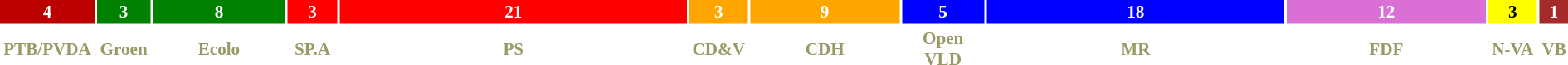<table style="width:100%; font-size:88%; text-align:center;">
<tr style="font-weight:bold">
<td style="background:#BB0000; width:4%; color:white">4</td>
<td style="background:green; width:3%; color:white">3</td>
<td style="background:green; width:8%; color:white">8</td>
<td style="background:red; width:3%; color:white">3</td>
<td style="background:red; width:21%; color:white">21</td>
<td style="background:orange; width:3%; color:white">3</td>
<td style="background:orange; width:9%; color:white">9</td>
<td style="background:blue; width:5%; color:white">5</td>
<td style="background:blue; width:18%; color:white">18</td>
<td style="background:orchid; width:12%; color:white">12</td>
<td style="background:yellow; width:3%; color:black">3</td>
<td style="background:brown; width:1%; color:white">1</td>
</tr>
<tr style="font-weight:bold; color:#996;">
<td>PTB/PVDA</td>
<td>Groen</td>
<td>Ecolo</td>
<td>SP.A</td>
<td>PS</td>
<td>CD&V</td>
<td>CDH</td>
<td>Open VLD</td>
<td>MR</td>
<td>FDF</td>
<td>N-VA</td>
<td>VB</td>
</tr>
</table>
